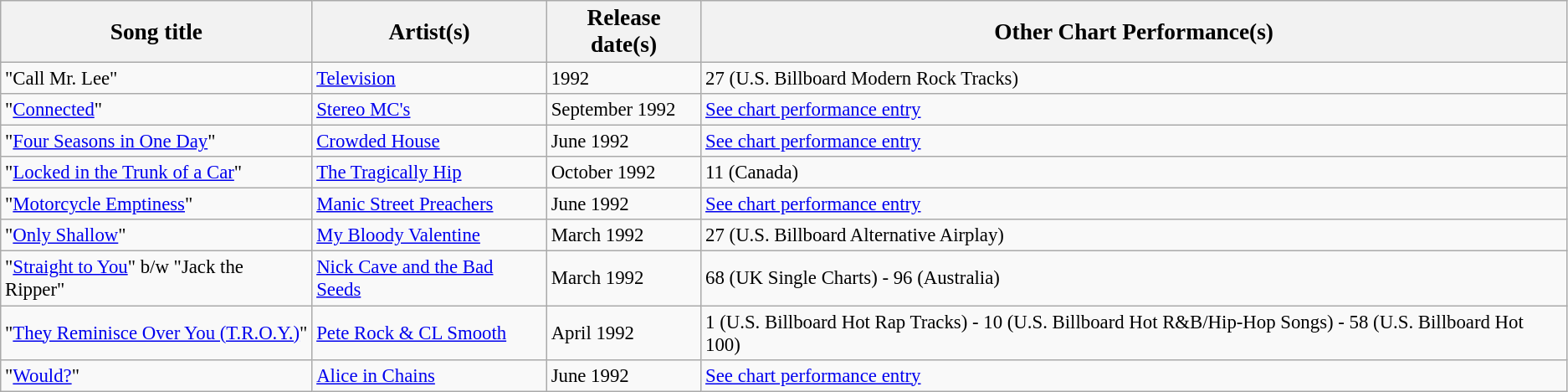<table class="wikitable sortable" style="font-size:95%;">
<tr>
<th><big>Song title</big></th>
<th><big>Artist(s)</big></th>
<th><big>Release date(s)</big></th>
<th><big>Other Chart Performance(s)</big></th>
</tr>
<tr>
<td>"Call Mr. Lee"</td>
<td><a href='#'>Television</a></td>
<td>1992</td>
<td>27 (U.S. Billboard Modern Rock Tracks)</td>
</tr>
<tr>
<td>"<a href='#'>Connected</a>"</td>
<td><a href='#'>Stereo MC's</a></td>
<td>September 1992</td>
<td><a href='#'>See chart performance entry</a></td>
</tr>
<tr>
<td>"<a href='#'>Four Seasons in One Day</a>"</td>
<td><a href='#'>Crowded House</a></td>
<td>June 1992</td>
<td><a href='#'>See chart performance entry</a></td>
</tr>
<tr>
<td>"<a href='#'>Locked in the Trunk of a Car</a>"</td>
<td><a href='#'>The Tragically Hip</a></td>
<td>October 1992</td>
<td>11 (Canada)</td>
</tr>
<tr>
<td>"<a href='#'>Motorcycle Emptiness</a>"</td>
<td><a href='#'>Manic Street Preachers</a></td>
<td>June 1992</td>
<td><a href='#'>See chart performance entry</a></td>
</tr>
<tr>
<td>"<a href='#'>Only Shallow</a>"</td>
<td><a href='#'>My Bloody Valentine</a></td>
<td>March 1992</td>
<td>27 (U.S. Billboard Alternative Airplay)</td>
</tr>
<tr>
<td>"<a href='#'>Straight to You</a>" b/w "Jack the Ripper"</td>
<td><a href='#'>Nick Cave and the Bad Seeds</a></td>
<td>March 1992</td>
<td>68 (UK Single Charts) - 96 (Australia)</td>
</tr>
<tr>
<td>"<a href='#'>They Reminisce Over You (T.R.O.Y.)</a>"</td>
<td><a href='#'>Pete Rock & CL Smooth</a></td>
<td>April 1992</td>
<td>1 (U.S. Billboard Hot Rap Tracks) - 10 (U.S. Billboard Hot R&B/Hip-Hop Songs) - 58 (U.S. Billboard Hot 100)</td>
</tr>
<tr>
<td>"<a href='#'>Would?</a>"</td>
<td><a href='#'>Alice in Chains</a></td>
<td>June 1992</td>
<td><a href='#'>See chart performance entry</a></td>
</tr>
</table>
